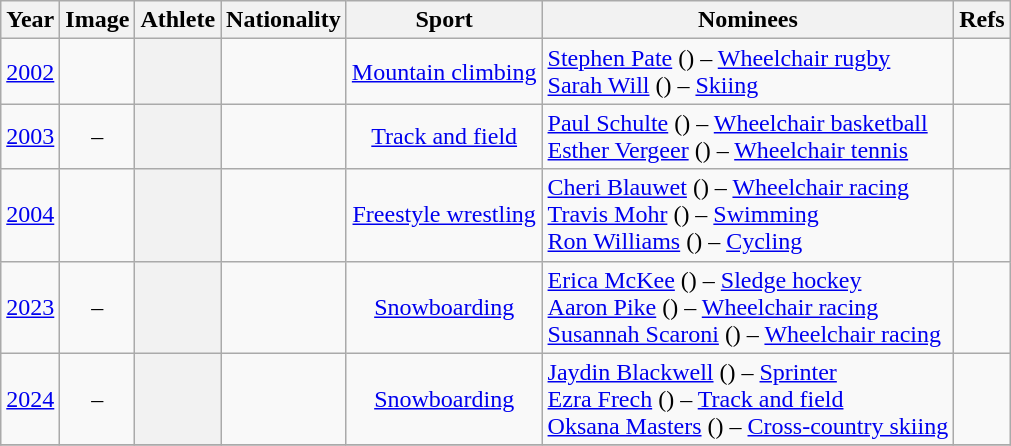<table class="wikitable plainrowheaders sortable" style="text-align:center;">
<tr>
<th scope=col>Year</th>
<th scope=col class=unsortable>Image</th>
<th scope=col>Athlete</th>
<th scope=col>Nationality</th>
<th scope=col>Sport</th>
<th scope=col class=unsortable>Nominees</th>
<th scope=col class=unsortable>Refs</th>
</tr>
<tr>
<td><a href='#'>2002</a></td>
<td></td>
<th scope=row></th>
<td></td>
<td><a href='#'>Mountain climbing</a></td>
<td align=left><a href='#'>Stephen Pate</a> () – <a href='#'>Wheelchair rugby</a><br><a href='#'>Sarah Will</a> () – <a href='#'>Skiing</a></td>
<td></td>
</tr>
<tr>
<td><a href='#'>2003</a></td>
<td>–</td>
<th scope=row></th>
<td></td>
<td><a href='#'>Track and field</a></td>
<td align=left><a href='#'>Paul Schulte</a> () – <a href='#'>Wheelchair basketball</a><br><a href='#'>Esther Vergeer</a> () – <a href='#'>Wheelchair tennis</a></td>
<td></td>
</tr>
<tr>
<td><a href='#'>2004</a></td>
<td></td>
<th scope=row></th>
<td></td>
<td><a href='#'>Freestyle wrestling</a></td>
<td align=left><a href='#'>Cheri Blauwet</a> () – <a href='#'>Wheelchair racing</a><br><a href='#'>Travis Mohr</a> () – <a href='#'>Swimming</a><br><a href='#'>Ron Williams</a> () – <a href='#'>Cycling</a></td>
<td></td>
</tr>
<tr>
<td><a href='#'>2023</a></td>
<td>–</td>
<th scope=row></th>
<td></td>
<td><a href='#'>Snowboarding</a></td>
<td align=left><a href='#'>Erica McKee</a> () – <a href='#'>Sledge hockey</a><br><a href='#'>Aaron Pike</a> () – <a href='#'>Wheelchair racing</a><br><a href='#'>Susannah Scaroni</a> () – <a href='#'>Wheelchair racing</a></td>
<td></td>
</tr>
<tr>
<td><a href='#'>2024</a></td>
<td>–</td>
<th scope=row></th>
<td></td>
<td><a href='#'>Snowboarding</a></td>
<td align=left><a href='#'>Jaydin Blackwell</a> () – <a href='#'>Sprinter</a><br><a href='#'>Ezra Frech</a> () – <a href='#'>Track and field</a><br><a href='#'>Oksana Masters</a> () – <a href='#'>Cross-country skiing</a></td>
<td></td>
</tr>
<tr>
</tr>
</table>
